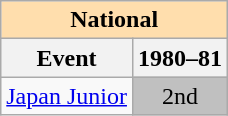<table class="wikitable" style="text-align:center">
<tr>
<th style="background-color: #ffdead; " colspan=2 align=center>National</th>
</tr>
<tr>
<th>Event</th>
<th>1980–81</th>
</tr>
<tr>
<td align=left><a href='#'>Japan Junior</a></td>
<td bgcolor=silver>2nd</td>
</tr>
</table>
